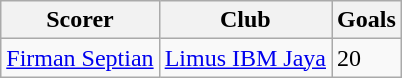<table class="wikitable">
<tr>
<th>Scorer</th>
<th>Club</th>
<th>Goals</th>
</tr>
<tr>
<td> <a href='#'>Firman Septian</a></td>
<td><a href='#'>Limus IBM Jaya</a></td>
<td>20</td>
</tr>
</table>
